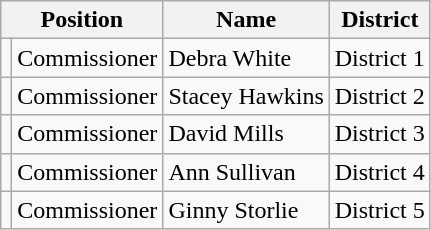<table class="wikitable">
<tr>
<th colspan="2">Position</th>
<th>Name</th>
<th>District</th>
</tr>
<tr>
<td></td>
<td>Commissioner</td>
<td>Debra White</td>
<td>District 1</td>
</tr>
<tr>
<td></td>
<td>Commissioner</td>
<td>Stacey Hawkins</td>
<td>District 2</td>
</tr>
<tr>
<td></td>
<td>Commissioner</td>
<td>David Mills</td>
<td>District 3</td>
</tr>
<tr>
<td></td>
<td>Commissioner</td>
<td>Ann Sullivan</td>
<td>District 4</td>
</tr>
<tr>
<td></td>
<td>Commissioner</td>
<td>Ginny Storlie</td>
<td>District 5</td>
</tr>
</table>
